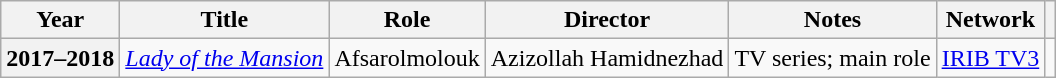<table class="wikitable plainrowheaders sortable"  style=font-size:100%>
<tr>
<th scope="col">Year</th>
<th scope="col">Title</th>
<th scope="col">Role</th>
<th scope="col">Director</th>
<th scope="col" class="unsortable">Notes</th>
<th scope="col" class="unsortable">Network</th>
<th></th>
</tr>
<tr>
<th scope=row>2017–2018</th>
<td><em><a href='#'>Lady of the Mansion</a></em></td>
<td>Afsarolmolouk</td>
<td>Azizollah Hamidnezhad</td>
<td>TV series; main role</td>
<td><a href='#'>IRIB TV3</a></td>
<td></td>
</tr>
</table>
